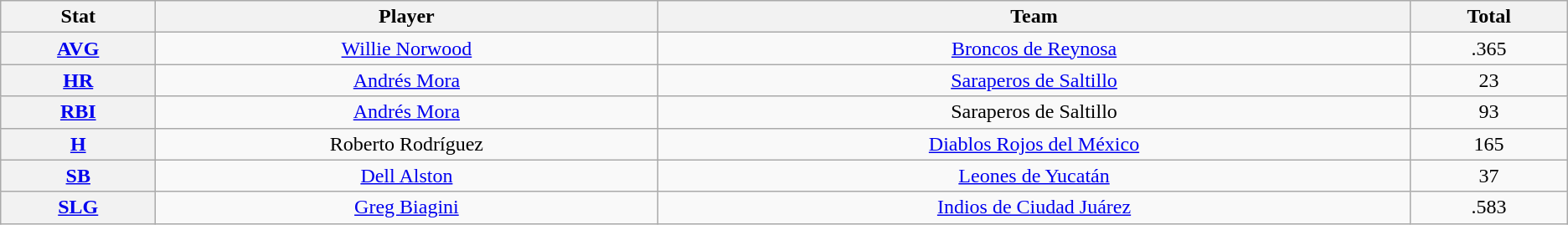<table class="wikitable" style="text-align:center;">
<tr>
<th scope="col" width="3%">Stat</th>
<th scope="col" width="10%">Player</th>
<th scope="col" width="15%">Team</th>
<th scope="col" width="3%">Total</th>
</tr>
<tr>
<th scope="row" style="text-align:center;"><a href='#'>AVG</a></th>
<td> <a href='#'>Willie Norwood</a></td>
<td><a href='#'>Broncos de Reynosa</a></td>
<td>.365</td>
</tr>
<tr>
<th scope="row" style="text-align:center;"><a href='#'>HR</a></th>
<td> <a href='#'>Andrés Mora</a></td>
<td><a href='#'>Saraperos de Saltillo</a></td>
<td>23</td>
</tr>
<tr>
<th scope="row" style="text-align:center;"><a href='#'>RBI</a></th>
<td> <a href='#'>Andrés Mora</a></td>
<td>Saraperos de Saltillo</td>
<td>93</td>
</tr>
<tr>
<th scope="row" style="text-align:center;"><a href='#'>H</a></th>
<td> Roberto Rodríguez</td>
<td><a href='#'>Diablos Rojos del México</a></td>
<td>165</td>
</tr>
<tr>
<th scope="row" style="text-align:center;"><a href='#'>SB</a></th>
<td> <a href='#'>Dell Alston</a></td>
<td><a href='#'>Leones de Yucatán</a></td>
<td>37</td>
</tr>
<tr>
<th scope="row" style="text-align:center;"><a href='#'>SLG</a></th>
<td> <a href='#'>Greg Biagini</a></td>
<td><a href='#'>Indios de Ciudad Juárez</a></td>
<td>.583</td>
</tr>
</table>
